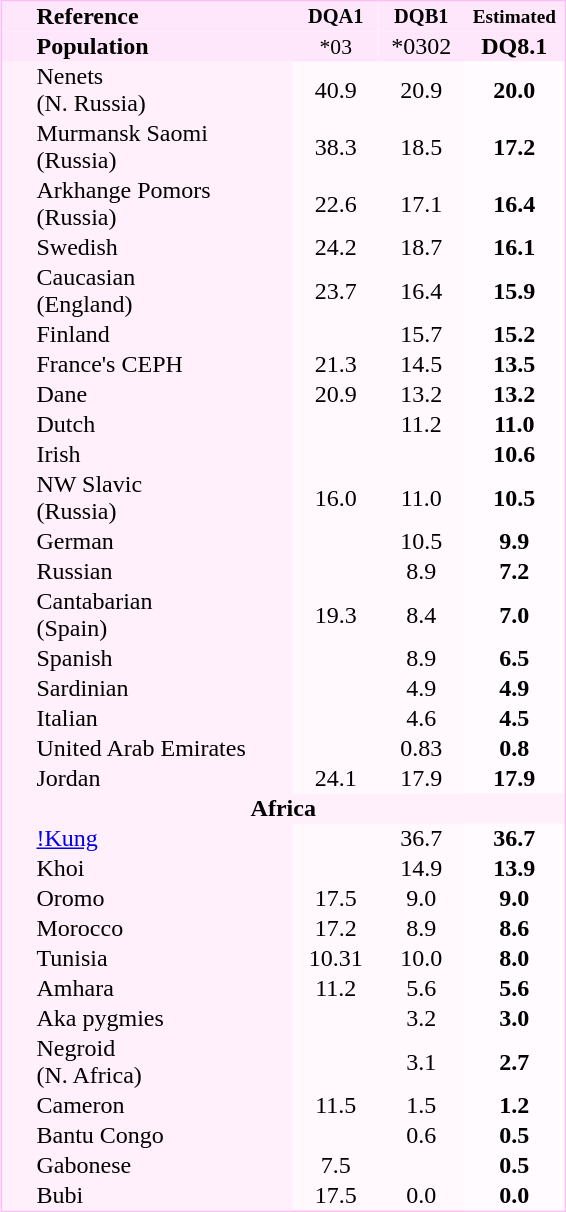<table align="right" border="0" cellspacing="0" cellpadding="1" style="text-align:center; margin-left: 2em;  border:1px #ffbbf8 solid; background:#fff8fd; ">
<tr style="background:#ffe7fb">
<th width="20"></th>
<th width="170" style="text-align:left">Reference</th>
<th width="55" style="font-size:85%">DQA1</th>
<th width="55" Style="font-size:85%">DQB1</th>
<th width="65" Style="font-size:80%">Estimated</th>
</tr>
<tr style="background:#ffe7fb">
<th></th>
<th style="text-align:left">Population</th>
<td style="font-size:90%">*03</td>
<td>*0302</td>
<th>DQ8.1</th>
</tr>
<tr>
<td style="text-align:right; background:#fff0fb; padding-right:1em"></td>
<td style="text-align:left; background:#fff0fb">Nenets <br>(N. Russia)</td>
<td>40.9</td>
<td>20.9</td>
<th style="background:#fffbfe">20.0</th>
</tr>
<tr>
<td style="text-align:right; background:#fff0fb; padding-right:1em"></td>
<td style="text-align:left; background:#fff0fb">Murmansk Saomi<br>(Russia)</td>
<td>38.3</td>
<td>18.5</td>
<th style="background:#fffbfe">17.2</th>
</tr>
<tr>
<td style="text-align:right; background:#fff0fb; padding-right:1em"></td>
<td style="text-align:left; background:#fff0fb">Arkhange Pomors<br>(Russia)</td>
<td>22.6</td>
<td>17.1</td>
<th style="background:#fffbfe">16.4</th>
</tr>
<tr>
<td style="text-align:right; background:#fff0fb; padding-right:1em"></td>
<td style="text-align:left; background:#fff0fb">Swedish</td>
<td>24.2</td>
<td>18.7</td>
<th style="background:#fffbfe">16.1</th>
</tr>
<tr>
<td style="text-align:right; background:#fff0fb; padding-right:1em"></td>
<td style="text-align:left; background:#fff0fb">Caucasian<br>(England)</td>
<td>23.7</td>
<td>16.4</td>
<th style="background:#fffbfe">15.9</th>
</tr>
<tr>
<td style="text-align:right; background:#fff0fb; padding-right:1em"></td>
<td style="text-align:left; background:#fff0fb">Finland</td>
<td></td>
<td>15.7</td>
<th style="background:#fffbfe">15.2</th>
</tr>
<tr>
<td style="text-align:right; background:#fff0fb; padding-right:1em"></td>
<td style="text-align:left; background:#fff0fb">France's CEPH</td>
<td>21.3</td>
<td>14.5</td>
<th style="background:#fffbfe">13.5</th>
</tr>
<tr>
<td style="text-align:right; background:#fff0fb; padding-right:1em"></td>
<td style="text-align:left; background:#fff0fb">Dane</td>
<td>20.9</td>
<td>13.2</td>
<th style="background:#fffbfe">13.2</th>
</tr>
<tr>
<td style="text-align:right; background:#fff0fb; padding-right:1em"></td>
<td style="text-align:left; background:#fff0fb">Dutch</td>
<td></td>
<td>11.2</td>
<th style="background:#fffbfe">11.0</th>
</tr>
<tr>
<td style="text-align:right; background:#fff0fb; padding-right:1em"></td>
<td style="text-align:left; background:#fff0fb">Irish</td>
<td></td>
<td></td>
<th style="background:#fffbfe">10.6</th>
</tr>
<tr>
<td style="text-align:right; background:#fff0fb; padding-right:1em"></td>
<td style="text-align:left; background:#fff0fb">NW Slavic <br>(Russia)</td>
<td>16.0</td>
<td>11.0</td>
<th style="background:#fffbfe">10.5</th>
</tr>
<tr>
<td style="text-align:right; background:#fff0fb; padding-right:1em"></td>
<td style="text-align:left; background:#fff0fb">German</td>
<td></td>
<td>10.5</td>
<th style="background:#fffbfe">9.9</th>
</tr>
<tr>
<td style="text-align:right; background:#fff0fb; padding-right:1em"></td>
<td style="text-align:left; background:#fff0fb">Russian</td>
<td></td>
<td>8.9</td>
<th style="background:#fffbfe">7.2</th>
</tr>
<tr>
<td style="text-align:right; background:#fff0fb; padding-right:1em"></td>
<td style="text-align:left; background:#fff0fb">Cantabarian<br>(Spain)</td>
<td>19.3</td>
<td>8.4</td>
<th style="background:#fffbfe">7.0</th>
</tr>
<tr>
<td style="text-align:right; background:#fff0fb; padding-right:1em"></td>
<td style="text-align:left; background:#fff0fb">Spanish</td>
<td></td>
<td>8.9</td>
<th style="background:#fffbfe">6.5</th>
</tr>
<tr>
<td style="text-align:right; background:#fff0fb; padding-right:1em"></td>
<td style="text-align:left; background:#fff0fb">Sardinian</td>
<td></td>
<td>4.9</td>
<th style="background:#fffbfe">4.9</th>
</tr>
<tr>
<td style="text-align:right; background:#fff0fb; padding-right:1em"></td>
<td style="text-align:left; background:#fff0fb">Italian</td>
<td></td>
<td>4.6</td>
<th style="background:#fffbfe">4.5</th>
</tr>
<tr>
<td style="text-align:right; background:#fff0fb; padding-right:1em"></td>
<td style="text-align:left; background:#fff0fb">United Arab Emirates</td>
<td></td>
<td>0.83</td>
<th style="background:#fffbfe">0.8</th>
</tr>
<tr>
<td style="text-align:right; background:#fff0fb; padding-right:1em"></td>
<td style="text-align:left; background:#fff0fb">Jordan</td>
<td>24.1</td>
<td>17.9</td>
<th style="background:#fffbfe">17.9</th>
</tr>
<tr style="background:#fff0fb">
<th Colspan="5">Africa</th>
</tr>
<tr>
<td style="text-align:right; background:#fff0fb; padding-right:1em"></td>
<td style="text-align:left; background:#fff0fb"><a href='#'>!Kung</a></td>
<td></td>
<td>36.7</td>
<th style="background:#fffbfe">36.7</th>
</tr>
<tr>
<td style="text-align:right; background:#fff0fb; padding-right:1em"></td>
<td style="text-align:left; background:#fff0fb">Khoi</td>
<td></td>
<td>14.9</td>
<th style="background:#fffbfe">13.9</th>
</tr>
<tr>
<td style="text-align:right; background:#fff0fb; padding-right:1em"></td>
<td style="text-align:left; background:#fff0fb">Oromo</td>
<td>17.5</td>
<td>9.0</td>
<th style="background:#fffbfe">9.0</th>
</tr>
<tr>
<td style="text-align:right; background:#fff0fb; padding-right:1em"></td>
<td style="text-align:left; background:#fff0fb">Morocco</td>
<td>17.2</td>
<td>8.9</td>
<th style="background:#fffbfe">8.6</th>
</tr>
<tr>
<td style="text-align:right; background:#fff0fb; padding-right:1em"></td>
<td style="text-align:left; background:#fff0fb">Tunisia</td>
<td>10.31</td>
<td>10.0</td>
<th style="background:#fffbfe">8.0</th>
</tr>
<tr>
<td style="text-align:right; background:#fff0fb; padding-right:1em"></td>
<td style="text-align:left; background:#fff0fb">Amhara</td>
<td>11.2</td>
<td>5.6</td>
<th style="background:#fffbfe">5.6</th>
</tr>
<tr>
<td style="text-align:right; background:#fff0fb; padding-right:1em"></td>
<td style="text-align:left; background:#fff0fb">Aka pygmies</td>
<td></td>
<td>3.2</td>
<th style="background:#fffbfe">3.0</th>
</tr>
<tr>
<td style="text-align:right; background:#fff0fb; padding-right:1em"></td>
<td style="text-align:left; background:#fff0fb">Negroid<br>(N. Africa)</td>
<td></td>
<td>3.1</td>
<th style="background:#fffbfe">2.7</th>
</tr>
<tr>
<td style="text-align:right; background:#fff0fb; padding-right:1em"></td>
<td style="text-align:left; background:#fff0fb">Cameron</td>
<td>11.5</td>
<td>1.5</td>
<th style="background:#fffbfe">1.2</th>
</tr>
<tr>
<td style="text-align:right; background:#fff0fb; padding-right:1em"></td>
<td style="text-align:left; background:#fff0fb">Bantu Congo</td>
<td></td>
<td>0.6</td>
<th style="background:#fffbfe">0.5</th>
</tr>
<tr>
<td style="text-align:right; background:#fff0fb; padding-right:1em"></td>
<td style="text-align:left; background:#fff0fb">Gabonese</td>
<td>7.5</td>
<td></td>
<th style="background:#fffbfe">0.5</th>
</tr>
<tr>
<td style="text-align:right; background:#fff0fb; padding-right:1em"></td>
<td style="text-align:left; background:#fff0fb">Bubi</td>
<td>17.5</td>
<td>0.0</td>
<th style="background:#fffbfe">0.0</th>
</tr>
<tr>
</tr>
</table>
